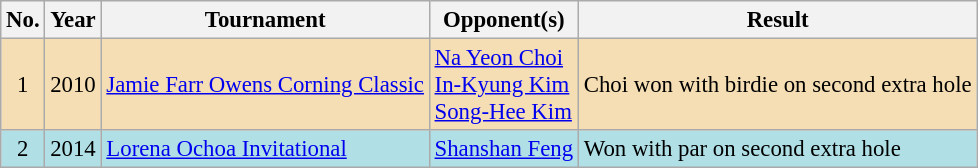<table class="wikitable" style="font-size:95%;">
<tr>
<th>No.</th>
<th>Year</th>
<th>Tournament</th>
<th>Opponent(s)</th>
<th>Result</th>
</tr>
<tr style="background:#F5DEB3;">
<td align=center>1</td>
<td align=center>2010</td>
<td><a href='#'>Jamie Farr Owens Corning Classic</a></td>
<td> <a href='#'>Na Yeon Choi</a><br> <a href='#'>In-Kyung Kim</a><br> <a href='#'>Song-Hee Kim</a></td>
<td>Choi won with birdie on second extra hole</td>
</tr>
<tr style="background:#B0E0E6;">
<td align=center>2</td>
<td align=center>2014</td>
<td><a href='#'>Lorena Ochoa Invitational</a></td>
<td> <a href='#'>Shanshan Feng</a></td>
<td>Won with par on second extra hole</td>
</tr>
</table>
